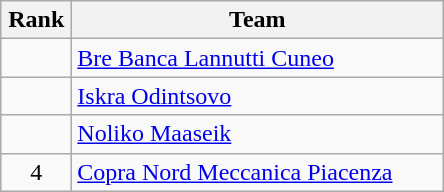<table class="wikitable" style="text-align: center;">
<tr>
<th width=40>Rank</th>
<th width=240>Team</th>
</tr>
<tr align=center>
<td></td>
<td style="text-align:left;"> <a href='#'>Bre Banca Lannutti Cuneo</a></td>
</tr>
<tr align=center>
<td></td>
<td style="text-align:left;"> <a href='#'>Iskra Odintsovo</a></td>
</tr>
<tr align=center>
<td></td>
<td style="text-align:left;"> <a href='#'>Noliko Maaseik</a></td>
</tr>
<tr align=center>
<td>4</td>
<td style="text-align:left;"> <a href='#'>Copra Nord Meccanica Piacenza</a></td>
</tr>
</table>
